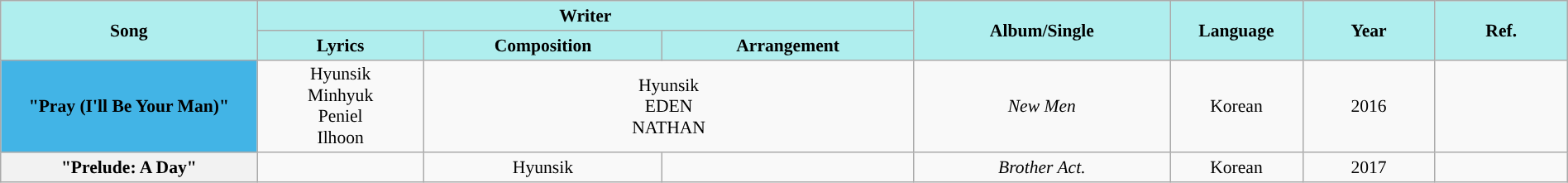<table class="wikitable" style="margin:0.5em auto; clear:both; font-size:.9em; text-align:center; width:100%">
<tr>
<th rowspan="2" style="width:200px; background:#AFEEEE;">Song</th>
<th colspan="3" style="width:700px; background:#AFEEEE;">Writer</th>
<th rowspan="2" style="width:200px; background:#AFEEEE;">Album/Single</th>
<th rowspan="2" style="width:100px; background:#AFEEEE;">Language</th>
<th rowspan="2" style="width:100px; background:#AFEEEE;">Year</th>
<th rowspan="2" style="width:100px; background:#AFEEEE;">Ref.</th>
</tr>
<tr>
<th style=background:#AFEEEE;">Lyrics</th>
<th style=background:#AFEEEE;">Composition</th>
<th style=background:#AFEEEE;">Arrangement</th>
</tr>
<tr>
<th scope="row" style="background-color:#42B4E6">"<strong>Pray (I'll Be Your Man)</strong>" </th>
<td>Hyunsik<br>Minhyuk<br>Peniel<br>Ilhoon</td>
<td colspan="2">Hyunsik<br>EDEN<br>NATHAN</td>
<td><em>New Men</em></td>
<td>Korean</td>
<td>2016</td>
<td></td>
</tr>
<tr>
<th scope="row">"Prelude: A Day" </th>
<td></td>
<td>Hyunsik</td>
<td></td>
<td><em>Brother Act.</em></td>
<td>Korean</td>
<td>2017</td>
<td></td>
</tr>
</table>
